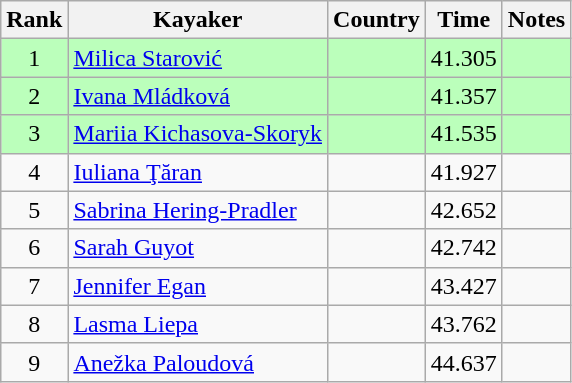<table class="wikitable" style="text-align:center">
<tr>
<th>Rank</th>
<th>Kayaker</th>
<th>Country</th>
<th>Time</th>
<th>Notes</th>
</tr>
<tr bgcolor=bbffbb>
<td>1</td>
<td align="left"><a href='#'>Milica Starović</a></td>
<td align="left"></td>
<td>41.305</td>
<td></td>
</tr>
<tr bgcolor=bbffbb>
<td>2</td>
<td align="left"><a href='#'>Ivana Mládková</a></td>
<td align="left"></td>
<td>41.357</td>
<td></td>
</tr>
<tr bgcolor=bbffbb>
<td>3</td>
<td align="left"><a href='#'>Mariia Kichasova-Skoryk</a></td>
<td align="left"></td>
<td>41.535</td>
<td></td>
</tr>
<tr>
<td>4</td>
<td align="left"><a href='#'>Iuliana Ţăran</a></td>
<td align="left"></td>
<td>41.927</td>
<td></td>
</tr>
<tr>
<td>5</td>
<td align="left"><a href='#'>Sabrina Hering-Pradler</a></td>
<td align="left"></td>
<td>42.652</td>
<td></td>
</tr>
<tr>
<td>6</td>
<td align="left"><a href='#'>Sarah Guyot</a></td>
<td align="left"></td>
<td>42.742</td>
<td></td>
</tr>
<tr>
<td>7</td>
<td align="left"><a href='#'>Jennifer Egan</a></td>
<td align="left"></td>
<td>43.427</td>
<td></td>
</tr>
<tr>
<td>8</td>
<td align="left"><a href='#'>Lasma Liepa</a></td>
<td align="left"></td>
<td>43.762</td>
<td></td>
</tr>
<tr>
<td>9</td>
<td align="left"><a href='#'>Anežka Paloudová</a></td>
<td align="left"></td>
<td>44.637</td>
<td></td>
</tr>
</table>
